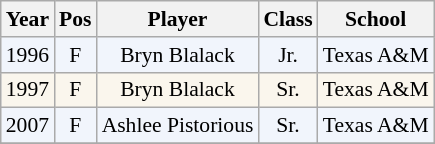<table class="wikitable" style="font-size:90%; text-align:center">
<tr>
<th scope="col">Year</th>
<th scope="col">Pos</th>
<th scope="col">Player</th>
<th scope="col">Class</th>
<th scope="col">School</th>
</tr>
<tr style="background: #f1f5fc;">
<td>1996</td>
<td>F</td>
<td>Bryn Blalack</td>
<td>Jr.</td>
<td>Texas A&M</td>
</tr>
<tr style="background: #faf6ed;">
<td>1997</td>
<td>F</td>
<td>Bryn Blalack</td>
<td>Sr.</td>
<td>Texas A&M</td>
</tr>
<tr style="background: #f1f5fc;">
<td>2007</td>
<td>F</td>
<td>Ashlee Pistorious</td>
<td>Sr.</td>
<td>Texas A&M</td>
</tr>
<tr>
</tr>
</table>
